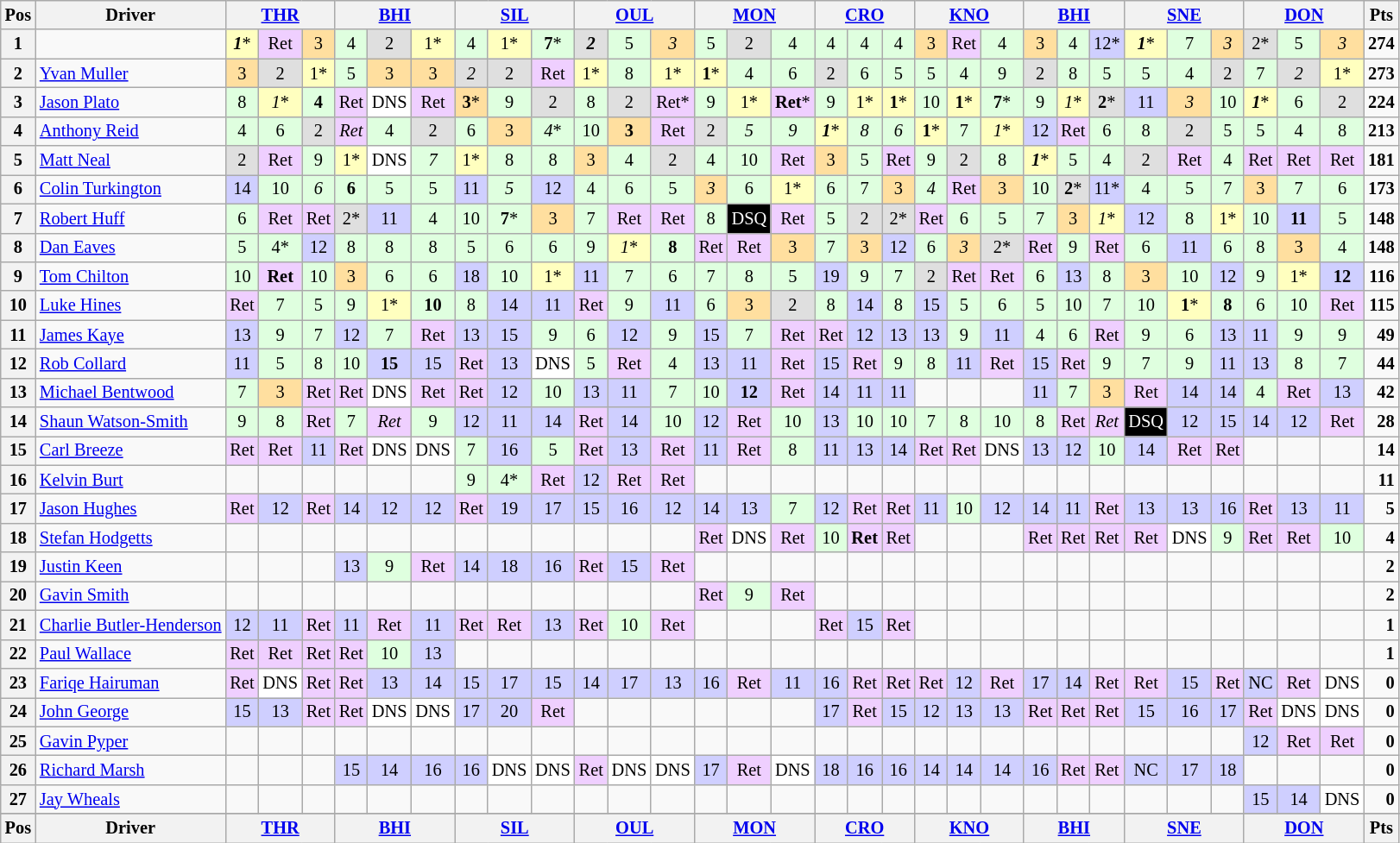<table class="wikitable" style="font-size: 85%; text-align: center;">
<tr valign="top">
<th valign="center">Pos</th>
<th valign="center">Driver</th>
<th colspan="3"><a href='#'>THR</a></th>
<th colspan="3"><a href='#'>BHI</a></th>
<th colspan="3"><a href='#'>SIL</a></th>
<th colspan="3"><a href='#'>OUL</a></th>
<th colspan="3"><a href='#'>MON</a></th>
<th colspan="3"><a href='#'>CRO</a></th>
<th colspan="3"><a href='#'>KNO</a></th>
<th colspan="3"><a href='#'>BHI</a></th>
<th colspan="3"><a href='#'>SNE</a></th>
<th colspan="3"><a href='#'>DON</a></th>
<th valign=middle>Pts</th>
</tr>
<tr>
<th>1</th>
<td align=left></td>
<td style="background-color:#FFFFBF"><strong><em>1</em></strong>*</td>
<td style="background-color:#EFCFFF">Ret</td>
<td style="background-color:#ffdf9f">3</td>
<td style="background-color:#dfffdf">4</td>
<td style="background-color:#DFDFDF">2</td>
<td style="background-color:#FFFFBF">1*</td>
<td style="background-color:#dfffdf">4</td>
<td style="background-color:#FFFFBF">1*</td>
<td style="background-color:#dfffdf"><strong>7</strong>*</td>
<td style="background-color:#DFDFDF"><strong><em>2</em></strong></td>
<td style="background-color:#dfffdf">5</td>
<td style="background-color:#ffdf9f"><em>3</em></td>
<td style="background-color:#dfffdf">5</td>
<td style="background-color:#DFDFDF">2</td>
<td style="background-color:#dfffdf">4</td>
<td style="background-color:#dfffdf">4</td>
<td style="background-color:#dfffdf">4</td>
<td style="background-color:#dfffdf">4</td>
<td style="background-color:#ffdf9f">3</td>
<td style="background-color:#EFCFFF">Ret</td>
<td style="background-color:#dfffdf">4</td>
<td style="background-color:#ffdf9f">3</td>
<td style="background-color:#dfffdf">4</td>
<td style="background-color:#CFCFFF">12*</td>
<td style="background-color:#FFFFBF"><strong><em>1</em></strong>*</td>
<td style="background-color:#dfffdf">7</td>
<td style="background-color:#ffdf9f"><em>3</em></td>
<td style="background-color:#DFDFDF">2*</td>
<td style="background-color:#dfffdf">5</td>
<td style="background-color:#ffdf9f"><em>3</em></td>
<td align=right><strong>274</strong></td>
</tr>
<tr>
<th>2</th>
<td align=left> <a href='#'>Yvan Muller</a></td>
<td style="background-color:#ffdf9f">3</td>
<td style="background-color:#DFDFDF">2</td>
<td style="background-color:#FFFFBF">1*</td>
<td style="background-color:#dfffdf">5</td>
<td style="background-color:#ffdf9f">3</td>
<td style="background-color:#ffdf9f">3</td>
<td style="background-color:#DFDFDF"><em>2</em></td>
<td style="background-color:#DFDFDF">2</td>
<td style="background-color:#EFCFFF">Ret</td>
<td style="background-color:#FFFFBF">1*</td>
<td style="background-color:#dfffdf">8</td>
<td style="background-color:#FFFFBF">1*</td>
<td style="background-color:#FFFFBF"><strong>1</strong>*</td>
<td style="background-color:#dfffdf">4</td>
<td style="background-color:#dfffdf">6</td>
<td style="background-color:#DFDFDF">2</td>
<td style="background-color:#dfffdf">6</td>
<td style="background-color:#dfffdf">5</td>
<td style="background-color:#dfffdf">5</td>
<td style="background-color:#dfffdf">4</td>
<td style="background-color:#dfffdf">9</td>
<td style="background-color:#DFDFDF">2</td>
<td style="background-color:#dfffdf">8</td>
<td style="background-color:#dfffdf">5</td>
<td style="background-color:#dfffdf">5</td>
<td style="background-color:#dfffdf">4</td>
<td style="background-color:#DFDFDF">2</td>
<td style="background-color:#dfffdf">7</td>
<td style="background-color:#DFDFDF"><em>2</em></td>
<td style="background-color:#FFFFBF">1*</td>
<td align=right><strong>273</strong></td>
</tr>
<tr>
<th>3</th>
<td align=left> <a href='#'>Jason Plato</a></td>
<td style="background-color:#dfffdf">8</td>
<td style="background-color:#FFFFBF"><em>1</em>*</td>
<td style="background-color:#dfffdf"><strong>4</strong></td>
<td style="background-color:#EFCFFF">Ret</td>
<td style="background-color:white">DNS</td>
<td style="background-color:#EFCFFF">Ret</td>
<td style="background-color:#ffdf9f"><strong>3</strong>*</td>
<td style="background-color:#dfffdf">9</td>
<td style="background-color:#DFDFDF">2</td>
<td style="background-color:#dfffdf">8</td>
<td style="background-color:#DFDFDF">2</td>
<td style="background-color:#EFCFFF">Ret*</td>
<td style="background-color:#dfffdf">9</td>
<td style="background-color:#FFFFBF">1*</td>
<td style="background-color:#EFCFFF"><strong>Ret</strong>*</td>
<td style="background-color:#dfffdf">9</td>
<td style="background-color:#FFFFBF">1*</td>
<td style="background-color:#FFFFBF"><strong>1</strong>*</td>
<td style="background-color:#dfffdf">10</td>
<td style="background-color:#FFFFBF"><strong>1</strong>*</td>
<td style="background-color:#dfffdf"><strong>7</strong>*</td>
<td style="background-color:#dfffdf">9</td>
<td style="background-color:#FFFFBF"><em>1</em>*</td>
<td style="background-color:#DFDFDF"><strong>2</strong>*</td>
<td style="background-color:#CFCFFF">11</td>
<td style="background-color:#ffdf9f"><em>3</em></td>
<td style="background-color:#dfffdf">10</td>
<td style="background-color:#FFFFBF"><strong><em>1</em></strong>*</td>
<td style="background-color:#dfffdf">6</td>
<td style="background-color:#DFDFDF">2</td>
<td align=right><strong>224</strong></td>
</tr>
<tr>
<th>4</th>
<td align=left> <a href='#'>Anthony Reid</a></td>
<td style="background-color:#dfffdf">4</td>
<td style="background-color:#dfffdf">6</td>
<td style="background-color:#DFDFDF">2</td>
<td style="background-color:#EFCFFF"><em>Ret</em></td>
<td style="background-color:#dfffdf">4</td>
<td style="background-color:#DFDFDF">2</td>
<td style="background-color:#dfffdf">6</td>
<td style="background-color:#ffdf9f">3</td>
<td style="background-color:#dfffdf"><em>4</em>*</td>
<td style="background-color:#dfffdf">10</td>
<td style="background-color:#ffdf9f"><strong>3</strong></td>
<td style="background-color:#EFCFFF">Ret</td>
<td style="background-color:#DFDFDF">2</td>
<td style="background-color:#dfffdf"><em>5</em></td>
<td style="background-color:#dfffdf"><em>9</em></td>
<td style="background-color:#FFFFBF"><strong><em>1</em></strong>*</td>
<td style="background-color:#dfffdf"><em>8</em></td>
<td style="background-color:#dfffdf"><em>6</em></td>
<td style="background-color:#FFFFBF"><strong>1</strong>*</td>
<td style="background-color:#dfffdf">7</td>
<td style="background-color:#FFFFBF"><em>1</em>*</td>
<td style="background-color:#CFCFFF">12</td>
<td style="background-color:#EFCFFF">Ret</td>
<td style="background-color:#dfffdf">6</td>
<td style="background-color:#dfffdf">8</td>
<td style="background-color:#DFDFDF">2</td>
<td style="background-color:#dfffdf">5</td>
<td style="background-color:#dfffdf">5</td>
<td style="background-color:#dfffdf">4</td>
<td style="background-color:#dfffdf">8</td>
<td align=right><strong>213</strong></td>
</tr>
<tr>
<th>5</th>
<td align=left> <a href='#'>Matt Neal</a></td>
<td style="background-color:#DFDFDF">2</td>
<td style="background-color:#EFCFFF">Ret</td>
<td style="background-color:#dfffdf">9</td>
<td style="background-color:#FFFFBF">1*</td>
<td style="background-color:white">DNS</td>
<td style="background-color:#dfffdf"><em>7</em></td>
<td style="background-color:#FFFFBF">1*</td>
<td style="background-color:#dfffdf">8</td>
<td style="background-color:#dfffdf">8</td>
<td style="background-color:#ffdf9f">3</td>
<td style="background-color:#dfffdf">4</td>
<td style="background-color:#DFDFDF">2</td>
<td style="background-color:#dfffdf">4</td>
<td style="background-color:#dfffdf">10</td>
<td style="background-color:#EFCFFF">Ret</td>
<td style="background-color:#ffdf9f">3</td>
<td style="background-color:#dfffdf">5</td>
<td style="background-color:#EFCFFF">Ret</td>
<td style="background-color:#dfffdf">9</td>
<td style="background-color:#DFDFDF">2</td>
<td style="background-color:#dfffdf">8</td>
<td style="background-color:#FFFFBF"><strong><em>1</em></strong>*</td>
<td style="background-color:#dfffdf">5</td>
<td style="background-color:#dfffdf">4</td>
<td style="background-color:#DFDFDF">2</td>
<td style="background-color:#EFCFFF">Ret</td>
<td style="background-color:#dfffdf">4</td>
<td style="background-color:#EFCFFF">Ret</td>
<td style="background-color:#EFCFFF">Ret</td>
<td style="background-color:#EFCFFF">Ret</td>
<td align=right><strong>181</strong></td>
</tr>
<tr>
<th>6</th>
<td align=left> <a href='#'>Colin Turkington</a></td>
<td style="background-color:#CFCFFF">14</td>
<td style="background-color:#dfffdf">10</td>
<td style="background-color:#dfffdf"><em>6</em></td>
<td style="background-color:#dfffdf"><strong>6</strong></td>
<td style="background-color:#dfffdf">5</td>
<td style="background-color:#dfffdf">5</td>
<td style="background-color:#CFCFFF">11</td>
<td style="background-color:#dfffdf"><em>5</em></td>
<td style="background-color:#CFCFFF">12</td>
<td style="background-color:#dfffdf">4</td>
<td style="background-color:#dfffdf">6</td>
<td style="background-color:#dfffdf">5</td>
<td style="background-color:#ffdf9f"><em>3</em></td>
<td style="background-color:#dfffdf">6</td>
<td style="background-color:#FFFFBF">1*</td>
<td style="background-color:#dfffdf">6</td>
<td style="background-color:#dfffdf">7</td>
<td style="background-color:#ffdf9f">3</td>
<td style="background-color:#dfffdf"><em>4</em></td>
<td style="background-color:#EFCFFF">Ret</td>
<td style="background-color:#ffdf9f">3</td>
<td style="background-color:#dfffdf">10</td>
<td style="background-color:#DFDFDF"><strong>2</strong>*</td>
<td style="background-color:#CFCFFF">11*</td>
<td style="background-color:#dfffdf">4</td>
<td style="background-color:#dfffdf">5</td>
<td style="background-color:#dfffdf">7</td>
<td style="background-color:#ffdf9f">3</td>
<td style="background-color:#dfffdf">7</td>
<td style="background-color:#dfffdf">6</td>
<td align=right><strong>173</strong></td>
</tr>
<tr>
<th>7</th>
<td align=left> <a href='#'>Robert Huff</a></td>
<td style="background-color:#dfffdf">6</td>
<td style="background-color:#EFCFFF">Ret</td>
<td style="background-color:#EFCFFF">Ret</td>
<td style="background-color:#DFDFDF">2*</td>
<td style="background-color:#CFCFFF">11</td>
<td style="background-color:#dfffdf">4</td>
<td style="background-color:#dfffdf">10</td>
<td style="background-color:#dfffdf"><strong>7</strong>*</td>
<td style="background-color:#ffdf9f">3</td>
<td style="background-color:#dfffdf">7</td>
<td style="background-color:#EFCFFF">Ret</td>
<td style="background-color:#EFCFFF">Ret</td>
<td style="background-color:#dfffdf">8</td>
<td align="center" valign="bottom" style="background:#000000; color:white">DSQ</td>
<td style="background-color:#EFCFFF">Ret</td>
<td style="background-color:#dfffdf">5</td>
<td style="background-color:#DFDFDF">2</td>
<td style="background-color:#DFDFDF">2*</td>
<td style="background-color:#EFCFFF">Ret</td>
<td style="background-color:#dfffdf">6</td>
<td style="background-color:#dfffdf">5</td>
<td style="background-color:#dfffdf">7</td>
<td style="background-color:#ffdf9f">3</td>
<td style="background-color:#FFFFBF"><em>1</em>*</td>
<td style="background-color:#CFCFFF">12</td>
<td style="background-color:#dfffdf">8</td>
<td style="background-color:#FFFFBF">1*</td>
<td style="background-color:#dfffdf">10</td>
<td style="background-color:#CFCFFF"><strong>11</strong></td>
<td style="background-color:#dfffdf">5</td>
<td align=right><strong>148</strong></td>
</tr>
<tr>
<th>8</th>
<td align=left> <a href='#'>Dan Eaves</a></td>
<td style="background-color:#dfffdf">5</td>
<td style="background-color:#dfffdf">4*</td>
<td style="background-color:#CFCFFF">12</td>
<td style="background-color:#dfffdf">8</td>
<td style="background-color:#dfffdf">8</td>
<td style="background-color:#dfffdf">8</td>
<td style="background-color:#dfffdf">5</td>
<td style="background-color:#dfffdf">6</td>
<td style="background-color:#dfffdf">6</td>
<td style="background-color:#dfffdf">9</td>
<td style="background-color:#FFFFBF"><em>1</em>*</td>
<td style="background-color:#dfffdf"><strong>8</strong></td>
<td style="background-color:#EFCFFF">Ret</td>
<td style="background-color:#EFCFFF">Ret</td>
<td style="background-color:#ffdf9f">3</td>
<td style="background-color:#dfffdf">7</td>
<td style="background-color:#ffdf9f">3</td>
<td style="background-color:#CFCFFF">12</td>
<td style="background-color:#dfffdf">6</td>
<td style="background-color:#ffdf9f"><em>3</em></td>
<td style="background-color:#DFDFDF">2*</td>
<td style="background-color:#EFCFFF">Ret</td>
<td style="background-color:#dfffdf">9</td>
<td style="background-color:#EFCFFF">Ret</td>
<td style="background-color:#dfffdf">6</td>
<td style="background-color:#CFCFFF">11</td>
<td style="background-color:#dfffdf">6</td>
<td style="background-color:#dfffdf">8</td>
<td style="background-color:#ffdf9f">3</td>
<td style="background-color:#dfffdf">4</td>
<td align=right><strong>148</strong></td>
</tr>
<tr>
<th>9</th>
<td align=left> <a href='#'>Tom Chilton</a></td>
<td style="background-color:#dfffdf">10</td>
<td style="background-color:#EFCFFF"><strong>Ret</strong></td>
<td style="background-color:#dfffdf">10</td>
<td style="background-color:#ffdf9f">3</td>
<td style="background-color:#dfffdf">6</td>
<td style="background-color:#dfffdf">6</td>
<td style="background-color:#CFCFFF">18</td>
<td style="background-color:#dfffdf">10</td>
<td style="background-color:#FFFFBF">1*</td>
<td style="background-color:#CFCFFF">11</td>
<td style="background-color:#dfffdf">7</td>
<td style="background-color:#dfffdf">6</td>
<td style="background-color:#dfffdf">7</td>
<td style="background-color:#dfffdf">8</td>
<td style="background-color:#dfffdf">5</td>
<td style="background-color:#CFCFFF">19</td>
<td style="background-color:#dfffdf">9</td>
<td style="background-color:#dfffdf">7</td>
<td style="background-color:#DFDFDF">2</td>
<td style="background-color:#EFCFFF">Ret</td>
<td style="background-color:#EFCFFF">Ret</td>
<td style="background-color:#dfffdf">6</td>
<td style="background-color:#CFCFFF">13</td>
<td style="background-color:#dfffdf">8</td>
<td style="background-color:#ffdf9f">3</td>
<td style="background-color:#dfffdf">10</td>
<td style="background-color:#CFCFFF">12</td>
<td style="background-color:#dfffdf">9</td>
<td style="background-color:#FFFFBF">1*</td>
<td style="background-color:#CFCFFF"><strong>12</strong></td>
<td align=right><strong>116</strong></td>
</tr>
<tr>
<th>10</th>
<td align=left> <a href='#'>Luke Hines</a></td>
<td style="background-color:#EFCFFF">Ret</td>
<td style="background-color:#dfffdf">7</td>
<td style="background-color:#dfffdf">5</td>
<td style="background-color:#dfffdf">9</td>
<td style="background-color:#FFFFBF">1*</td>
<td style="background-color:#dfffdf"><strong>10</strong></td>
<td style="background-color:#dfffdf">8</td>
<td style="background-color:#CFCFFF">14</td>
<td style="background-color:#CFCFFF">11</td>
<td style="background-color:#EFCFFF">Ret</td>
<td style="background-color:#dfffdf">9</td>
<td style="background-color:#CFCFFF">11</td>
<td style="background-color:#dfffdf">6</td>
<td style="background-color:#ffdf9f">3</td>
<td style="background-color:#DFDFDF">2</td>
<td style="background-color:#dfffdf">8</td>
<td style="background-color:#CFCFFF">14</td>
<td style="background-color:#dfffdf">8</td>
<td style="background-color:#CFCFFF">15</td>
<td style="background-color:#dfffdf">5</td>
<td style="background-color:#dfffdf">6</td>
<td style="background-color:#dfffdf">5</td>
<td style="background-color:#dfffdf">10</td>
<td style="background-color:#dfffdf">7</td>
<td style="background-color:#dfffdf">10</td>
<td style="background-color:#FFFFBF"><strong>1</strong>*</td>
<td style="background-color:#dfffdf"><strong>8</strong></td>
<td style="background-color:#dfffdf">6</td>
<td style="background-color:#dfffdf">10</td>
<td style="background-color:#EFCFFF">Ret</td>
<td align=right><strong>115</strong></td>
</tr>
<tr>
<th>11</th>
<td align=left> <a href='#'>James Kaye</a></td>
<td style="background-color:#CFCFFF">13</td>
<td style="background-color:#dfffdf">9</td>
<td style="background-color:#dfffdf">7</td>
<td style="background-color:#CFCFFF">12</td>
<td style="background-color:#dfffdf">7</td>
<td style="background-color:#EFCFFF">Ret</td>
<td style="background-color:#CFCFFF">13</td>
<td style="background-color:#CFCFFF">15</td>
<td style="background-color:#dfffdf">9</td>
<td style="background-color:#dfffdf">6</td>
<td style="background-color:#CFCFFF">12</td>
<td style="background-color:#dfffdf">9</td>
<td style="background-color:#CFCFFF">15</td>
<td style="background-color:#dfffdf">7</td>
<td style="background-color:#EFCFFF">Ret</td>
<td style="background-color:#EFCFFF">Ret</td>
<td style="background-color:#CFCFFF">12</td>
<td style="background-color:#CFCFFF">13</td>
<td style="background-color:#CFCFFF">13</td>
<td style="background-color:#dfffdf">9</td>
<td style="background-color:#CFCFFF">11</td>
<td style="background-color:#dfffdf">4</td>
<td style="background-color:#dfffdf">6</td>
<td style="background-color:#EFCFFF">Ret</td>
<td style="background-color:#dfffdf">9</td>
<td style="background-color:#dfffdf">6</td>
<td style="background-color:#CFCFFF">13</td>
<td style="background-color:#CFCFFF">11</td>
<td style="background-color:#dfffdf">9</td>
<td style="background-color:#dfffdf">9</td>
<td align=right><strong>49</strong></td>
</tr>
<tr>
<th>12</th>
<td align=left> <a href='#'>Rob Collard</a></td>
<td style="background-color:#CFCFFF">11</td>
<td style="background-color:#dfffdf">5</td>
<td style="background-color:#dfffdf">8</td>
<td style="background-color:#dfffdf">10</td>
<td style="background-color:#CFCFFF"><strong>15</strong></td>
<td style="background-color:#CFCFFF">15</td>
<td style="background-color:#EFCFFF">Ret</td>
<td style="background-color:#CFCFFF">13</td>
<td style="background-color:white">DNS</td>
<td style="background-color:#dfffdf">5</td>
<td style="background-color:#EFCFFF">Ret</td>
<td style="background-color:#dfffdf">4</td>
<td style="background-color:#CFCFFF">13</td>
<td style="background-color:#CFCFFF">11</td>
<td style="background-color:#EFCFFF">Ret</td>
<td style="background-color:#CFCFFF">15</td>
<td style="background-color:#EFCFFF">Ret</td>
<td style="background-color:#dfffdf">9</td>
<td style="background-color:#dfffdf">8</td>
<td style="background-color:#CFCFFF">11</td>
<td style="background-color:#EFCFFF">Ret</td>
<td style="background-color:#CFCFFF">15</td>
<td style="background-color:#EFCFFF">Ret</td>
<td style="background-color:#dfffdf">9</td>
<td style="background-color:#dfffdf">7</td>
<td style="background-color:#dfffdf">9</td>
<td style="background-color:#CFCFFF">11</td>
<td style="background-color:#CFCFFF">13</td>
<td style="background-color:#dfffdf">8</td>
<td style="background-color:#dfffdf">7</td>
<td align=right><strong>44</strong></td>
</tr>
<tr>
<th>13</th>
<td align=left> <a href='#'>Michael Bentwood</a></td>
<td style="background-color:#dfffdf">7</td>
<td style="background-color:#ffdf9f">3</td>
<td style="background-color:#EFCFFF">Ret</td>
<td style="background-color:#EFCFFF">Ret</td>
<td style="background-color:white">DNS</td>
<td style="background-color:#EFCFFF">Ret</td>
<td style="background-color:#EFCFFF">Ret</td>
<td style="background-color:#CFCFFF">12</td>
<td style="background-color:#dfffdf">10</td>
<td style="background-color:#CFCFFF">13</td>
<td style="background-color:#CFCFFF">11</td>
<td style="background-color:#dfffdf">7</td>
<td style="background-color:#dfffdf">10</td>
<td style="background-color:#CFCFFF"><strong>12</strong></td>
<td style="background-color:#EFCFFF">Ret</td>
<td style="background-color:#CFCFFF">14</td>
<td style="background-color:#CFCFFF">11</td>
<td style="background-color:#CFCFFF">11</td>
<td></td>
<td></td>
<td></td>
<td style="background-color:#CFCFFF">11</td>
<td style="background-color:#dfffdf">7</td>
<td style="background-color:#ffdf9f">3</td>
<td style="background-color:#EFCFFF">Ret</td>
<td style="background-color:#CFCFFF">14</td>
<td style="background-color:#CFCFFF">14</td>
<td style="background-color:#dfffdf">4</td>
<td style="background-color:#EFCFFF">Ret</td>
<td style="background-color:#CFCFFF">13</td>
<td align=right><strong>42</strong></td>
</tr>
<tr>
<th>14</th>
<td align=left> <a href='#'>Shaun Watson-Smith</a></td>
<td style="background-color:#dfffdf">9</td>
<td style="background-color:#dfffdf">8</td>
<td style="background-color:#EFCFFF">Ret</td>
<td style="background-color:#dfffdf">7</td>
<td style="background-color:#EFCFFF"><em>Ret</em></td>
<td style="background-color:#dfffdf">9</td>
<td style="background-color:#CFCFFF">12</td>
<td style="background-color:#CFCFFF">11</td>
<td style="background-color:#CFCFFF">14</td>
<td style="background-color:#EFCFFF">Ret</td>
<td style="background-color:#CFCFFF">14</td>
<td style="background-color:#dfffdf">10</td>
<td style="background-color:#CFCFFF">12</td>
<td style="background-color:#EFCFFF">Ret</td>
<td style="background-color:#dfffdf">10</td>
<td style="background-color:#CFCFFF">13</td>
<td style="background-color:#dfffdf">10</td>
<td style="background-color:#dfffdf">10</td>
<td style="background-color:#dfffdf">7</td>
<td style="background-color:#dfffdf">8</td>
<td style="background-color:#dfffdf">10</td>
<td style="background-color:#dfffdf">8</td>
<td style="background-color:#EFCFFF">Ret</td>
<td style="background-color:#EFCFFF"><em>Ret</em></td>
<td align="center" valign="bottom" style="background:#000000; color:white">DSQ</td>
<td style="background-color:#CFCFFF">12</td>
<td style="background-color:#CFCFFF">15</td>
<td style="background-color:#CFCFFF">14</td>
<td style="background-color:#CFCFFF">12</td>
<td style="background-color:#EFCFFF">Ret</td>
<td align=right><strong>28</strong></td>
</tr>
<tr>
<th>15</th>
<td align=left> <a href='#'>Carl Breeze</a></td>
<td style="background-color:#EFCFFF">Ret</td>
<td style="background-color:#EFCFFF">Ret</td>
<td style="background-color:#CFCFFF">11</td>
<td style="background-color:#EFCFFF">Ret</td>
<td style="background-color:white">DNS</td>
<td style="background-color:white">DNS</td>
<td style="background-color:#dfffdf">7</td>
<td style="background-color:#CFCFFF">16</td>
<td style="background-color:#dfffdf">5</td>
<td style="background-color:#EFCFFF">Ret</td>
<td style="background-color:#CFCFFF">13</td>
<td style="background-color:#EFCFFF">Ret</td>
<td style="background-color:#CFCFFF">11</td>
<td style="background-color:#EFCFFF">Ret</td>
<td style="background-color:#dfffdf">8</td>
<td style="background-color:#CFCFFF">11</td>
<td style="background-color:#CFCFFF">13</td>
<td style="background-color:#CFCFFF">14</td>
<td style="background-color:#EFCFFF">Ret</td>
<td style="background-color:#EFCFFF">Ret</td>
<td style="background-color:white">DNS</td>
<td style="background-color:#CFCFFF">13</td>
<td style="background-color:#CFCFFF">12</td>
<td style="background-color:#dfffdf">10</td>
<td style="background-color:#CFCFFF">14</td>
<td style="background-color:#EFCFFF">Ret</td>
<td style="background-color:#EFCFFF">Ret</td>
<td></td>
<td></td>
<td></td>
<td align=right><strong>14</strong></td>
</tr>
<tr>
<th>16</th>
<td align=left> <a href='#'>Kelvin Burt</a></td>
<td></td>
<td></td>
<td></td>
<td></td>
<td></td>
<td></td>
<td style="background-color:#dfffdf">9</td>
<td style="background-color:#dfffdf">4*</td>
<td style="background-color:#EFCFFF">Ret</td>
<td style="background-color:#CFCFFF">12</td>
<td style="background-color:#EFCFFF">Ret</td>
<td style="background-color:#EFCFFF">Ret</td>
<td></td>
<td></td>
<td></td>
<td></td>
<td></td>
<td></td>
<td></td>
<td></td>
<td></td>
<td></td>
<td></td>
<td></td>
<td></td>
<td></td>
<td></td>
<td></td>
<td></td>
<td></td>
<td align=right><strong>11</strong></td>
</tr>
<tr>
<th>17</th>
<td align=left> <a href='#'>Jason Hughes</a></td>
<td style="background-color:#EFCFFF">Ret</td>
<td style="background-color:#CFCFFF">12</td>
<td style="background-color:#EFCFFF">Ret</td>
<td style="background-color:#CFCFFF">14</td>
<td style="background-color:#CFCFFF">12</td>
<td style="background-color:#CFCFFF">12</td>
<td style="background-color:#EFCFFF">Ret</td>
<td style="background-color:#CFCFFF">19</td>
<td style="background-color:#CFCFFF">17</td>
<td style="background-color:#CFCFFF">15</td>
<td style="background-color:#CFCFFF">16</td>
<td style="background-color:#CFCFFF">12</td>
<td style="background-color:#CFCFFF">14</td>
<td style="background-color:#CFCFFF">13</td>
<td style="background-color:#dfffdf">7</td>
<td style="background-color:#CFCFFF">12</td>
<td style="background-color:#EFCFFF">Ret</td>
<td style="background-color:#EFCFFF">Ret</td>
<td style="background-color:#CFCFFF">11</td>
<td style="background-color:#dfffdf">10</td>
<td style="background-color:#CFCFFF">12</td>
<td style="background-color:#CFCFFF">14</td>
<td style="background-color:#CFCFFF">11</td>
<td style="background-color:#EFCFFF">Ret</td>
<td style="background-color:#CFCFFF">13</td>
<td style="background-color:#CFCFFF">13</td>
<td style="background-color:#CFCFFF">16</td>
<td style="background-color:#EFCFFF">Ret</td>
<td style="background-color:#CFCFFF">13</td>
<td style="background-color:#CFCFFF">11</td>
<td align=right><strong>5</strong></td>
</tr>
<tr>
<th>18</th>
<td align=left> <a href='#'>Stefan Hodgetts</a></td>
<td></td>
<td></td>
<td></td>
<td></td>
<td></td>
<td></td>
<td></td>
<td></td>
<td></td>
<td></td>
<td></td>
<td></td>
<td style="background-color:#EFCFFF">Ret</td>
<td style="background-color:white">DNS</td>
<td style="background-color:#EFCFFF">Ret</td>
<td style="background-color:#dfffdf">10</td>
<td style="background-color:#EFCFFF"><strong>Ret</strong></td>
<td style="background-color:#EFCFFF">Ret</td>
<td></td>
<td></td>
<td></td>
<td style="background-color:#EFCFFF">Ret</td>
<td style="background-color:#EFCFFF">Ret</td>
<td style="background-color:#EFCFFF">Ret</td>
<td style="background-color:#EFCFFF">Ret</td>
<td style="background-color:white">DNS</td>
<td style="background-color:#dfffdf">9</td>
<td style="background-color:#EFCFFF">Ret</td>
<td style="background-color:#EFCFFF">Ret</td>
<td style="background-color:#dfffdf">10</td>
<td align=right><strong>4</strong></td>
</tr>
<tr>
<th>19</th>
<td align=left> <a href='#'>Justin Keen</a></td>
<td></td>
<td></td>
<td></td>
<td style="background-color:#CFCFFF">13</td>
<td style="background-color:#dfffdf">9</td>
<td style="background-color:#EFCFFF">Ret</td>
<td style="background-color:#CFCFFF">14</td>
<td style="background-color:#CFCFFF">18</td>
<td style="background-color:#CFCFFF">16</td>
<td style="background-color:#EFCFFF">Ret</td>
<td style="background-color:#CFCFFF">15</td>
<td style="background-color:#EFCFFF">Ret</td>
<td></td>
<td></td>
<td></td>
<td></td>
<td></td>
<td></td>
<td></td>
<td></td>
<td></td>
<td></td>
<td></td>
<td></td>
<td></td>
<td></td>
<td></td>
<td></td>
<td></td>
<td></td>
<td align=right><strong>2</strong></td>
</tr>
<tr>
<th>20</th>
<td align=left> <a href='#'>Gavin Smith</a></td>
<td></td>
<td></td>
<td></td>
<td></td>
<td></td>
<td></td>
<td></td>
<td></td>
<td></td>
<td></td>
<td></td>
<td></td>
<td style="background-color:#EFCFFF">Ret</td>
<td style="background-color:#dfffdf">9</td>
<td style="background-color:#EFCFFF">Ret</td>
<td></td>
<td></td>
<td></td>
<td></td>
<td></td>
<td></td>
<td></td>
<td></td>
<td></td>
<td></td>
<td></td>
<td></td>
<td></td>
<td></td>
<td></td>
<td align=right><strong>2</strong></td>
</tr>
<tr>
<th>21</th>
<td align=left nowrap> <a href='#'>Charlie Butler-Henderson</a></td>
<td style="background-color:#CFCFFF" align="center" valign="center">12</td>
<td style="background-color:#CFCFFF" align="center" valign="center">11</td>
<td style="background-color:#EFCFFF" align="center" valign="center">Ret</td>
<td style="background-color:#CFCFFF" align="center" valign="center">11</td>
<td style="background-color:#EFCFFF" align="center" valign="center">Ret</td>
<td style="background-color:#CFCFFF" align="center" valign="center">11</td>
<td style="background-color:#EFCFFF" align="center" valign="center">Ret</td>
<td style="background-color:#EFCFFF" align="center" valign="center">Ret</td>
<td style="background-color:#CFCFFF" align="center" valign="center">13</td>
<td style="background-color:#EFCFFF" align="center" valign="center">Ret</td>
<td style="background-color:#dfffdf" align="center" valign="center">10</td>
<td style="background-color:#EFCFFF" align="center" valign="center">Ret</td>
<td></td>
<td></td>
<td></td>
<td style="background-color:#EFCFFF" align="center" valign="center">Ret</td>
<td style="background-color:#CFCFFF" align="center" valign="center">15</td>
<td style="background-color:#EFCFFF" align="center" valign="center">Ret</td>
<td></td>
<td></td>
<td></td>
<td></td>
<td></td>
<td></td>
<td></td>
<td></td>
<td></td>
<td></td>
<td></td>
<td></td>
<td align=right><strong>1</strong></td>
</tr>
<tr>
<th>22</th>
<td align=left> <a href='#'>Paul Wallace</a></td>
<td style="background-color:#EFCFFF">Ret</td>
<td style="background-color:#EFCFFF">Ret</td>
<td style="background-color:#EFCFFF">Ret</td>
<td style="background-color:#EFCFFF">Ret</td>
<td style="background-color:#dfffdf">10</td>
<td style="background-color:#CFCFFF">13</td>
<td></td>
<td></td>
<td></td>
<td></td>
<td></td>
<td></td>
<td></td>
<td></td>
<td></td>
<td></td>
<td></td>
<td></td>
<td></td>
<td></td>
<td></td>
<td></td>
<td></td>
<td></td>
<td></td>
<td></td>
<td></td>
<td></td>
<td></td>
<td></td>
<td align=right><strong>1</strong></td>
</tr>
<tr>
<th>23</th>
<td align=left> <a href='#'>Fariqe Hairuman</a></td>
<td style="background-color:#EFCFFF">Ret</td>
<td style="background-color:white">DNS</td>
<td style="background-color:#EFCFFF">Ret</td>
<td style="background-color:#EFCFFF">Ret</td>
<td style="background-color:#CFCFFF">13</td>
<td style="background-color:#CFCFFF">14</td>
<td style="background-color:#CFCFFF">15</td>
<td style="background-color:#CFCFFF">17</td>
<td style="background-color:#CFCFFF">15</td>
<td style="background-color:#CFCFFF">14</td>
<td style="background-color:#CFCFFF">17</td>
<td style="background-color:#CFCFFF">13</td>
<td style="background-color:#CFCFFF">16</td>
<td style="background-color:#EFCFFF">Ret</td>
<td style="background-color:#CFCFFF">11</td>
<td style="background-color:#CFCFFF">16</td>
<td style="background-color:#EFCFFF">Ret</td>
<td style="background-color:#EFCFFF">Ret</td>
<td style="background-color:#EFCFFF">Ret</td>
<td style="background-color:#CFCFFF">12</td>
<td style="background-color:#EFCFFF">Ret</td>
<td style="background-color:#CFCFFF">17</td>
<td style="background-color:#CFCFFF">14</td>
<td style="background-color:#EFCFFF">Ret</td>
<td style="background-color:#EFCFFF">Ret</td>
<td style="background-color:#CFCFFF">15</td>
<td style="background-color:#EFCFFF">Ret</td>
<td style="background-color:#CFCFFF">NC</td>
<td style="background-color:#EFCFFF">Ret</td>
<td style="background-color:white">DNS</td>
<td align=right><strong>0</strong></td>
</tr>
<tr>
<th>24</th>
<td align=left> <a href='#'>John George</a></td>
<td style="background-color:#CFCFFF">15</td>
<td style="background-color:#CFCFFF">13</td>
<td style="background-color:#EFCFFF">Ret</td>
<td style="background-color:#EFCFFF">Ret</td>
<td style="background-color:white">DNS</td>
<td style="background-color:white">DNS</td>
<td style="background-color:#CFCFFF">17</td>
<td style="background-color:#CFCFFF">20</td>
<td style="background-color:#EFCFFF">Ret</td>
<td></td>
<td></td>
<td></td>
<td></td>
<td></td>
<td></td>
<td style="background-color:#CFCFFF">17</td>
<td style="background-color:#EFCFFF">Ret</td>
<td style="background-color:#CFCFFF">15</td>
<td style="background-color:#CFCFFF">12</td>
<td style="background-color:#CFCFFF">13</td>
<td style="background-color:#CFCFFF">13</td>
<td style="background-color:#EFCFFF">Ret</td>
<td style="background-color:#EFCFFF">Ret</td>
<td style="background-color:#EFCFFF">Ret</td>
<td style="background-color:#CFCFFF">15</td>
<td style="background-color:#CFCFFF">16</td>
<td style="background-color:#CFCFFF">17</td>
<td style="background-color:#EFCFFF">Ret</td>
<td style="background-color:white">DNS</td>
<td style="background-color:white">DNS</td>
<td align=right><strong>0</strong></td>
</tr>
<tr>
<th>25</th>
<td align=left> <a href='#'>Gavin Pyper</a></td>
<td></td>
<td></td>
<td></td>
<td></td>
<td></td>
<td></td>
<td></td>
<td></td>
<td></td>
<td></td>
<td></td>
<td></td>
<td></td>
<td></td>
<td></td>
<td></td>
<td></td>
<td></td>
<td></td>
<td></td>
<td></td>
<td></td>
<td></td>
<td></td>
<td></td>
<td></td>
<td></td>
<td style="background-color:#CFCFFF">12</td>
<td style="background-color:#EFCFFF">Ret</td>
<td style="background-color:#EFCFFF">Ret</td>
<td align=right><strong>0</strong></td>
</tr>
<tr>
<th>26</th>
<td align=left> <a href='#'>Richard Marsh</a></td>
<td></td>
<td></td>
<td></td>
<td style="background-color:#CFCFFF">15</td>
<td style="background-color:#CFCFFF">14</td>
<td style="background-color:#CFCFFF">16</td>
<td style="background-color:#CFCFFF">16</td>
<td style="background-color:white">DNS</td>
<td style="background-color:white">DNS</td>
<td style="background-color:#EFCFFF">Ret</td>
<td style="background-color:white">DNS</td>
<td style="background-color:white">DNS</td>
<td style="background-color:#CFCFFF">17</td>
<td style="background-color:#EFCFFF">Ret</td>
<td style="background-color:white">DNS</td>
<td style="background-color:#CFCFFF">18</td>
<td style="background-color:#CFCFFF">16</td>
<td style="background-color:#CFCFFF">16</td>
<td style="background-color:#CFCFFF">14</td>
<td style="background-color:#CFCFFF">14</td>
<td style="background-color:#CFCFFF">14</td>
<td style="background-color:#CFCFFF">16</td>
<td style="background-color:#EFCFFF">Ret</td>
<td style="background-color:#EFCFFF">Ret</td>
<td style="background-color:#CFCFFF">NC</td>
<td style="background-color:#CFCFFF">17</td>
<td style="background-color:#CFCFFF">18</td>
<td></td>
<td></td>
<td></td>
<td align=right><strong>0</strong></td>
</tr>
<tr>
<th>27</th>
<td align=left> <a href='#'>Jay Wheals</a></td>
<td></td>
<td></td>
<td></td>
<td></td>
<td></td>
<td></td>
<td></td>
<td></td>
<td></td>
<td></td>
<td></td>
<td></td>
<td></td>
<td></td>
<td></td>
<td></td>
<td></td>
<td></td>
<td></td>
<td></td>
<td></td>
<td></td>
<td></td>
<td></td>
<td></td>
<td></td>
<td></td>
<td style="background-color:#CFCFFF">15</td>
<td style="background-color:#CFCFFF">14</td>
<td style="background-color:white">DNS</td>
<td align=right><strong>0</strong></td>
</tr>
<tr style="background: #f9f9f9;" valign="top">
</tr>
<tr valign="top">
<th valign="middle">Pos</th>
<th valign="middle">Driver</th>
<th colspan="3"><a href='#'>THR</a></th>
<th colspan="3"><a href='#'>BHI</a></th>
<th colspan="3"><a href='#'>SIL</a></th>
<th colspan="3"><a href='#'>OUL</a></th>
<th colspan="3"><a href='#'>MON</a></th>
<th colspan="3"><a href='#'>CRO</a></th>
<th colspan="3"><a href='#'>KNO</a></th>
<th colspan="3"><a href='#'>BHI</a></th>
<th colspan="3"><a href='#'>SNE</a></th>
<th colspan="3"><a href='#'>DON</a></th>
<th valign=middle>Pts</th>
</tr>
</table>
